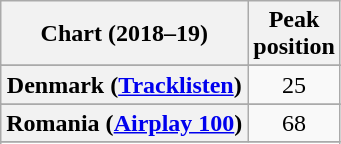<table class="wikitable sortable plainrowheaders" style="text-align:center">
<tr>
<th scope="col">Chart (2018–19)</th>
<th scope="col">Peak<br> position</th>
</tr>
<tr>
</tr>
<tr>
</tr>
<tr>
</tr>
<tr>
</tr>
<tr>
</tr>
<tr>
<th scope="row">Denmark (<a href='#'>Tracklisten</a>)</th>
<td>25</td>
</tr>
<tr>
</tr>
<tr>
</tr>
<tr>
</tr>
<tr>
</tr>
<tr>
</tr>
<tr>
</tr>
<tr>
</tr>
<tr>
</tr>
<tr>
</tr>
<tr>
</tr>
<tr>
<th scope="row">Romania (<a href='#'>Airplay 100</a>)</th>
<td>68</td>
</tr>
<tr>
</tr>
<tr>
</tr>
<tr>
</tr>
<tr>
</tr>
<tr>
</tr>
</table>
